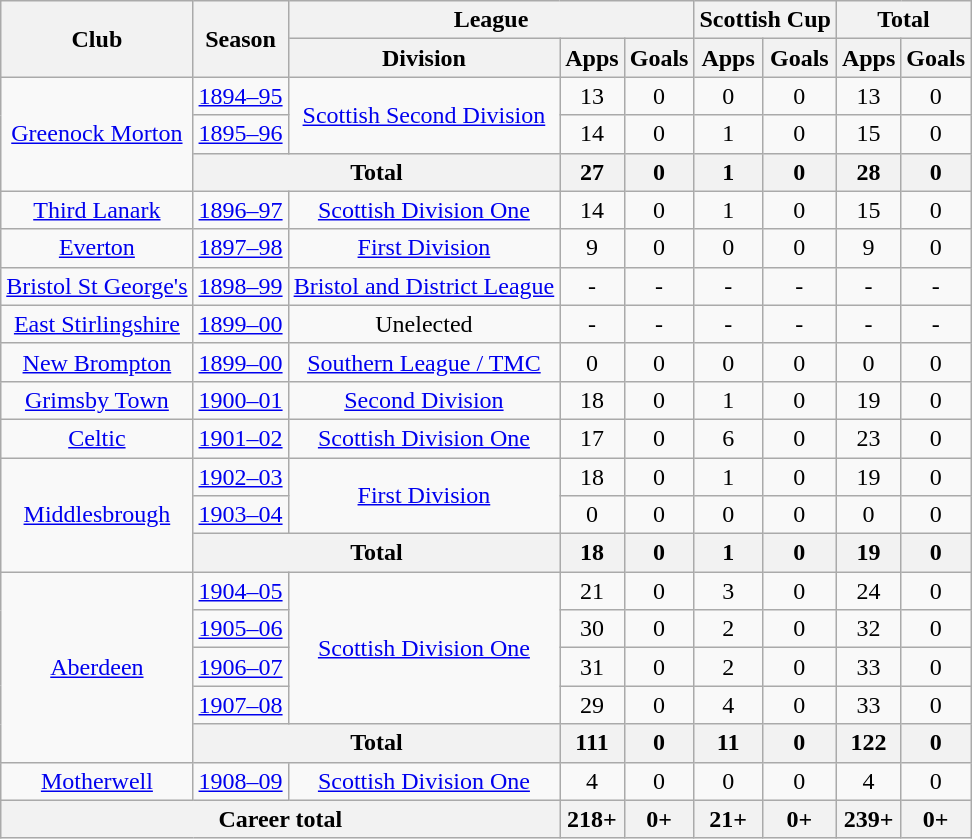<table class="wikitable" style="text-align:center">
<tr>
<th rowspan="2">Club</th>
<th rowspan="2">Season</th>
<th colspan="3">League</th>
<th colspan="2">Scottish Cup</th>
<th colspan="2">Total</th>
</tr>
<tr>
<th>Division</th>
<th>Apps</th>
<th>Goals</th>
<th>Apps</th>
<th>Goals</th>
<th>Apps</th>
<th>Goals</th>
</tr>
<tr>
<td rowspan="3"><a href='#'>Greenock Morton</a></td>
<td><a href='#'>1894–95</a></td>
<td rowspan="2"><a href='#'>Scottish Second Division</a></td>
<td>13</td>
<td>0</td>
<td>0</td>
<td>0</td>
<td>13</td>
<td>0</td>
</tr>
<tr>
<td><a href='#'>1895–96</a></td>
<td>14</td>
<td>0</td>
<td>1</td>
<td>0</td>
<td>15</td>
<td>0</td>
</tr>
<tr>
<th colspan="2">Total</th>
<th>27</th>
<th>0</th>
<th>1</th>
<th>0</th>
<th>28</th>
<th>0</th>
</tr>
<tr>
<td><a href='#'>Third Lanark</a></td>
<td><a href='#'>1896–97</a></td>
<td><a href='#'>Scottish Division One</a></td>
<td>14</td>
<td>0</td>
<td>1</td>
<td>0</td>
<td>15</td>
<td>0</td>
</tr>
<tr>
<td><a href='#'>Everton</a></td>
<td><a href='#'>1897–98</a></td>
<td><a href='#'>First Division</a></td>
<td>9</td>
<td>0</td>
<td>0</td>
<td>0</td>
<td>9</td>
<td>0</td>
</tr>
<tr>
<td><a href='#'>Bristol St George's</a></td>
<td><a href='#'>1898–99</a></td>
<td><a href='#'>Bristol and District League</a></td>
<td>-</td>
<td>-</td>
<td>-</td>
<td>-</td>
<td>-</td>
<td>-</td>
</tr>
<tr>
<td><a href='#'>East Stirlingshire</a></td>
<td><a href='#'>1899–00</a></td>
<td>Unelected</td>
<td>-</td>
<td>-</td>
<td>-</td>
<td>-</td>
<td>-</td>
<td>-</td>
</tr>
<tr>
<td><a href='#'>New Brompton</a></td>
<td><a href='#'>1899–00</a></td>
<td><a href='#'>Southern League / TMC</a></td>
<td>0</td>
<td>0</td>
<td>0</td>
<td>0</td>
<td>0</td>
<td>0</td>
</tr>
<tr>
<td><a href='#'>Grimsby Town</a></td>
<td><a href='#'>1900–01</a></td>
<td><a href='#'>Second Division</a></td>
<td>18</td>
<td>0</td>
<td>1</td>
<td>0</td>
<td>19</td>
<td>0</td>
</tr>
<tr>
<td><a href='#'>Celtic</a></td>
<td><a href='#'>1901–02</a></td>
<td><a href='#'>Scottish Division One</a></td>
<td>17</td>
<td>0</td>
<td>6</td>
<td>0</td>
<td>23</td>
<td>0</td>
</tr>
<tr>
<td rowspan="3"><a href='#'>Middlesbrough</a></td>
<td><a href='#'>1902–03</a></td>
<td rowspan="2"><a href='#'>First Division</a></td>
<td>18</td>
<td>0</td>
<td>1</td>
<td>0</td>
<td>19</td>
<td>0</td>
</tr>
<tr>
<td><a href='#'>1903–04</a></td>
<td>0</td>
<td>0</td>
<td>0</td>
<td>0</td>
<td>0</td>
<td>0</td>
</tr>
<tr>
<th colspan="2">Total</th>
<th>18</th>
<th>0</th>
<th>1</th>
<th>0</th>
<th>19</th>
<th>0</th>
</tr>
<tr>
<td rowspan="5"><a href='#'>Aberdeen</a></td>
<td><a href='#'>1904–05</a></td>
<td rowspan="4"><a href='#'>Scottish Division One</a></td>
<td>21</td>
<td>0</td>
<td>3</td>
<td>0</td>
<td>24</td>
<td>0</td>
</tr>
<tr>
<td><a href='#'>1905–06</a></td>
<td>30</td>
<td>0</td>
<td>2</td>
<td>0</td>
<td>32</td>
<td>0</td>
</tr>
<tr>
<td><a href='#'>1906–07</a></td>
<td>31</td>
<td>0</td>
<td>2</td>
<td>0</td>
<td>33</td>
<td>0</td>
</tr>
<tr>
<td><a href='#'>1907–08</a></td>
<td>29</td>
<td>0</td>
<td>4</td>
<td>0</td>
<td>33</td>
<td>0</td>
</tr>
<tr>
<th colspan="2">Total</th>
<th>111</th>
<th>0</th>
<th>11</th>
<th>0</th>
<th>122</th>
<th>0</th>
</tr>
<tr>
<td><a href='#'>Motherwell</a></td>
<td><a href='#'>1908–09</a></td>
<td><a href='#'>Scottish Division One</a></td>
<td>4</td>
<td>0</td>
<td>0</td>
<td>0</td>
<td>4</td>
<td>0</td>
</tr>
<tr>
<th colspan="3">Career total</th>
<th>218+</th>
<th>0+</th>
<th>21+</th>
<th>0+</th>
<th>239+</th>
<th>0+</th>
</tr>
</table>
